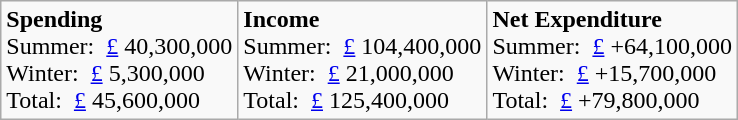<table class="wikitable">
<tr>
<td><strong>Spending</strong><br>Summer:  <a href='#'>£</a> 40,300,000<br>Winter:  <a href='#'>£</a> 5,300,000<br>Total:  <a href='#'>£</a> 45,600,000</td>
<td><strong>Income</strong><br>Summer:  <a href='#'>£</a> 104,400,000<br>Winter:  <a href='#'>£</a> 21,000,000<br>Total:  <a href='#'>£</a> 125,400,000</td>
<td><strong>Net Expenditure</strong><br>Summer:  <a href='#'>£</a> +64,100,000<br>Winter:  <a href='#'>£</a> +15,700,000<br>Total:  <a href='#'>£</a> +79,800,000</td>
</tr>
</table>
